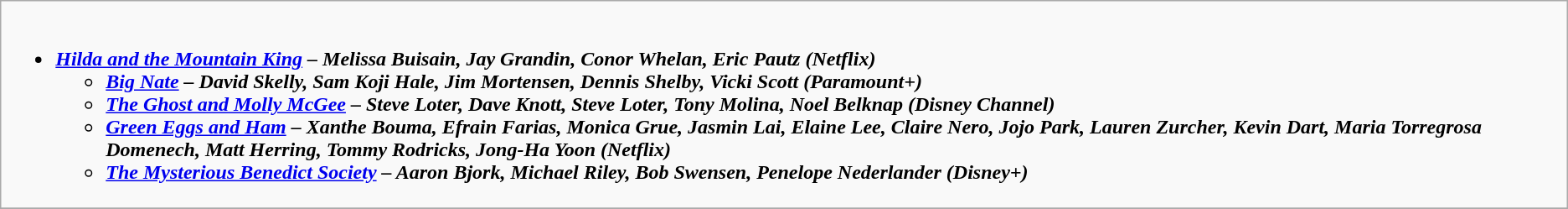<table class=wikitable>
<tr>
<td style="vertical-align:top;" width="50%"><br><ul><li><strong><em><a href='#'>Hilda and the Mountain King</a><em> – Melissa Buisain, Jay Grandin, Conor Whelan, Eric Pautz (Netflix)<strong><ul><li></em><a href='#'>Big Nate</a><em> – David Skelly, Sam Koji Hale, Jim Mortensen, Dennis Shelby, Vicki Scott (Paramount+)</li><li></em><a href='#'>The Ghost and Molly McGee</a><em> – Steve Loter, Dave Knott, Steve Loter, Tony Molina, Noel Belknap (Disney Channel)</li><li></em><a href='#'>Green Eggs and Ham</a><em> – Xanthe Bouma, Efrain Farias, Monica Grue, Jasmin Lai, Elaine Lee, Claire Nero, Jojo Park, Lauren Zurcher, Kevin Dart, Maria Torregrosa Domenech, Matt Herring, Tommy Rodricks, Jong-Ha Yoon (Netflix)</li><li></em><a href='#'>The Mysterious Benedict Society</a><em> – Aaron Bjork, Michael Riley, Bob Swensen, Penelope Nederlander (Disney+)</li></ul></li></ul></td>
</tr>
<tr>
</tr>
</table>
